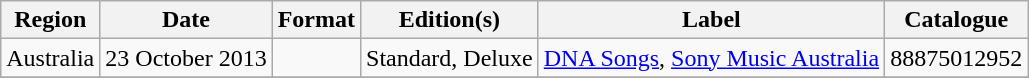<table class="wikitable plainrowheaders">
<tr>
<th scope="col">Region</th>
<th scope="col">Date</th>
<th scope="col">Format</th>
<th scope="col">Edition(s)</th>
<th scope="col">Label</th>
<th scope="col">Catalogue</th>
</tr>
<tr>
<td>Australia</td>
<td>23 October 2013</td>
<td></td>
<td>Standard, Deluxe</td>
<td><a href='#'>DNA Songs</a>, <a href='#'>Sony Music Australia</a></td>
<td>88875012952</td>
</tr>
<tr>
</tr>
</table>
